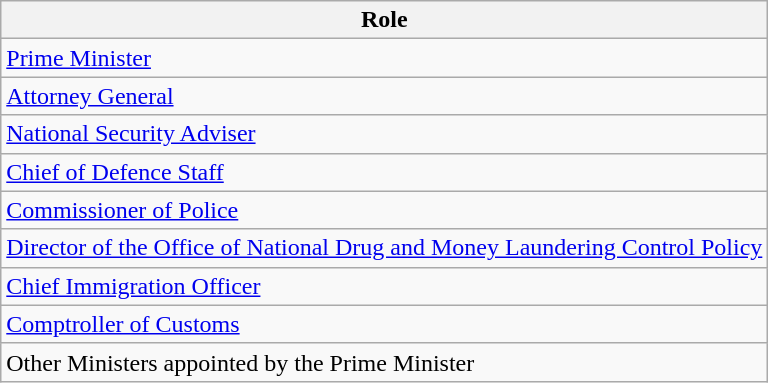<table class="wikitable">
<tr>
<th>Role</th>
</tr>
<tr>
<td><a href='#'>Prime Minister</a></td>
</tr>
<tr>
<td><a href='#'>Attorney General</a></td>
</tr>
<tr>
<td><a href='#'>National Security Adviser</a></td>
</tr>
<tr>
<td><a href='#'>Chief of Defence Staff</a></td>
</tr>
<tr>
<td><a href='#'>Commissioner of Police</a></td>
</tr>
<tr>
<td><a href='#'>Director of the Office of National Drug and Money Laundering Control Policy</a></td>
</tr>
<tr>
<td><a href='#'>Chief Immigration Officer</a></td>
</tr>
<tr>
<td><a href='#'>Comptroller of Customs</a></td>
</tr>
<tr>
<td>Other Ministers appointed by the Prime Minister</td>
</tr>
</table>
